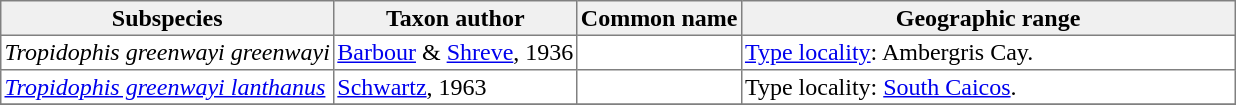<table cellspacing=0 cellpadding=2 border=1 style="border-collapse: collapse;">
<tr>
<th bgcolor="#f0f0f0">Subspecies</th>
<th bgcolor="#f0f0f0">Taxon author</th>
<th bgcolor="#f0f0f0">Common name</th>
<th bgcolor="#f0f0f0">Geographic range</th>
</tr>
<tr>
<td><em>Tropidophis greenwayi greenwayi</em></td>
<td><a href='#'>Barbour</a> & <a href='#'>Shreve</a>, 1936</td>
<td></td>
<td style="width:40%"><a href='#'>Type locality</a>: Ambergris Cay.</td>
</tr>
<tr>
<td><em><a href='#'>Tropidophis greenwayi lanthanus</a></em></td>
<td><a href='#'>Schwartz</a>, 1963</td>
<td></td>
<td>Type locality: <a href='#'>South Caicos</a>.</td>
</tr>
<tr>
</tr>
</table>
